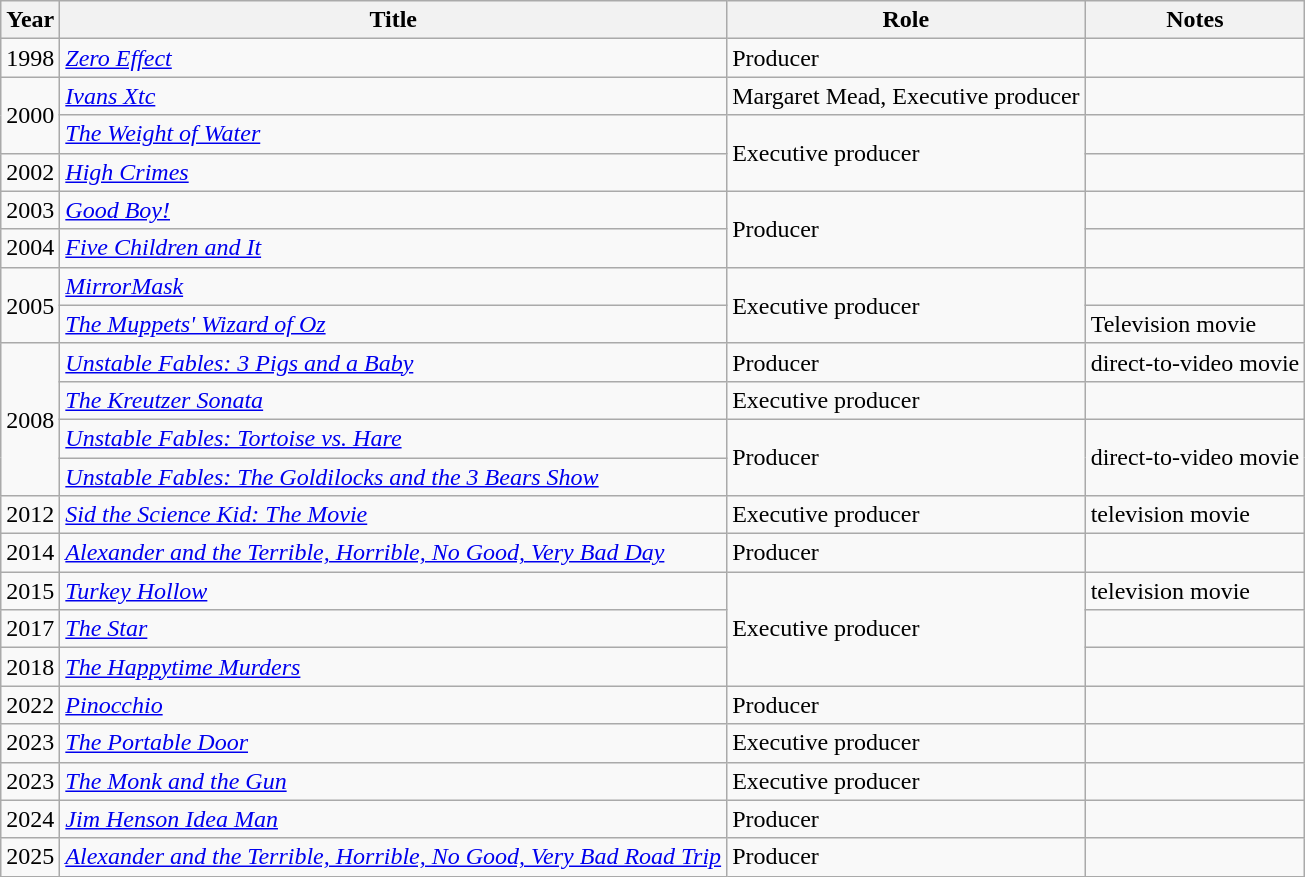<table class="wikitable sortable">
<tr>
<th>Year</th>
<th>Title</th>
<th>Role</th>
<th>Notes</th>
</tr>
<tr>
<td>1998</td>
<td><em><a href='#'>Zero Effect</a></em></td>
<td>Producer</td>
<td></td>
</tr>
<tr>
<td rowspan="2">2000</td>
<td><em><a href='#'>Ivans Xtc</a></em></td>
<td>Margaret Mead, Executive producer</td>
<td></td>
</tr>
<tr>
<td><em><a href='#'>The Weight of Water</a></em></td>
<td rowspan="2">Executive producer</td>
<td></td>
</tr>
<tr>
<td>2002</td>
<td><em><a href='#'>High Crimes</a></em></td>
<td></td>
</tr>
<tr>
<td>2003</td>
<td><em><a href='#'>Good Boy!</a></em></td>
<td rowspan="2">Producer</td>
<td></td>
</tr>
<tr>
<td>2004</td>
<td><em><a href='#'>Five Children and It</a></em></td>
<td></td>
</tr>
<tr>
<td rowspan="2">2005</td>
<td><em><a href='#'>MirrorMask</a></em></td>
<td rowspan="2">Executive producer</td>
<td></td>
</tr>
<tr>
<td><em><a href='#'>The Muppets' Wizard of Oz</a></em></td>
<td>Television movie</td>
</tr>
<tr>
<td rowspan="4">2008</td>
<td><em><a href='#'>Unstable Fables: 3 Pigs and a Baby</a></em></td>
<td>Producer</td>
<td>direct-to-video movie</td>
</tr>
<tr>
<td><em><a href='#'>The Kreutzer Sonata</a></em></td>
<td>Executive producer</td>
<td></td>
</tr>
<tr>
<td><em><a href='#'>Unstable Fables: Tortoise vs. Hare</a></em></td>
<td rowspan="2">Producer</td>
<td rowspan="2">direct-to-video movie</td>
</tr>
<tr>
<td><em><a href='#'>Unstable Fables: The Goldilocks and the 3 Bears Show</a></em></td>
</tr>
<tr>
<td>2012</td>
<td><em><a href='#'>Sid the Science Kid: The Movie</a></em></td>
<td>Executive producer</td>
<td>television movie</td>
</tr>
<tr>
<td>2014</td>
<td><em><a href='#'>Alexander and the Terrible, Horrible, No Good, Very Bad Day</a></em></td>
<td>Producer</td>
<td></td>
</tr>
<tr>
<td>2015</td>
<td><em><a href='#'>Turkey Hollow</a></em></td>
<td rowspan="3">Executive producer</td>
<td>television movie</td>
</tr>
<tr>
<td>2017</td>
<td><em><a href='#'>The Star</a></em></td>
<td></td>
</tr>
<tr>
<td>2018</td>
<td><em><a href='#'>The Happytime Murders</a></em></td>
<td></td>
</tr>
<tr>
<td>2022</td>
<td><em><a href='#'>Pinocchio</a></em></td>
<td>Producer</td>
<td></td>
</tr>
<tr>
<td>2023</td>
<td><em><a href='#'>The Portable Door</a></em></td>
<td>Executive producer</td>
<td></td>
</tr>
<tr>
<td>2023</td>
<td><em><a href='#'>The Monk and the Gun</a></em></td>
<td>Executive producer</td>
<td></td>
</tr>
<tr>
<td>2024</td>
<td><em><a href='#'>Jim Henson Idea Man</a></em></td>
<td>Producer</td>
<td></td>
</tr>
<tr>
<td>2025</td>
<td><em><a href='#'>Alexander and the Terrible, Horrible, No Good, Very Bad Road Trip</a></em></td>
<td>Producer</td>
<td></td>
</tr>
</table>
